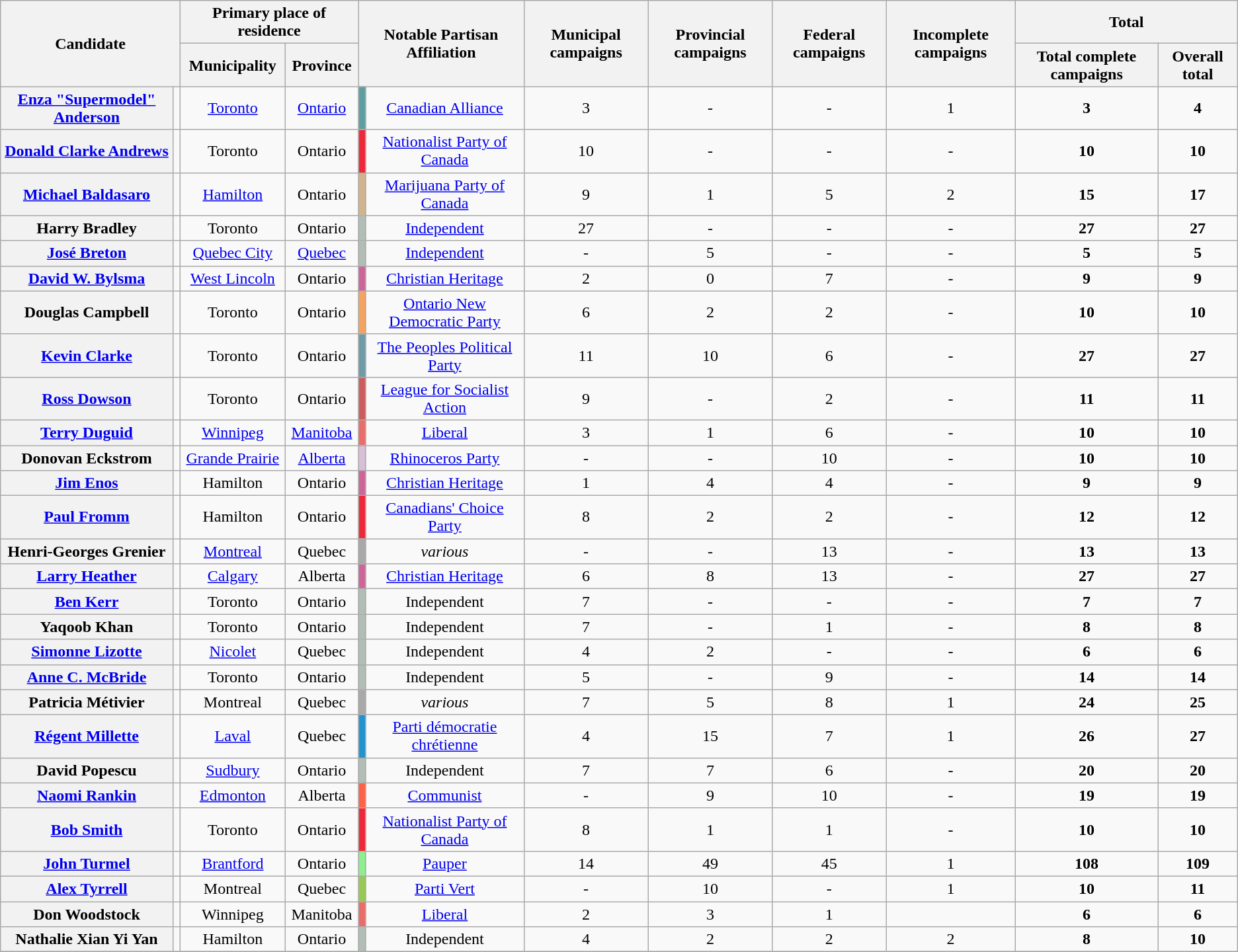<table class="wikitable sortable" style=text-align:center;>
<tr>
<th rowspan="2" colspan="2">Candidate</th>
<th colspan="2">Primary place of residence</th>
<th rowspan="2" colspan="2">Notable Partisan Affiliation</th>
<th rowspan="2">Municipal campaigns</th>
<th rowspan="2">Provincial campaigns</th>
<th rowspan="2">Federal campaigns</th>
<th rowspan="2">Incomplete campaigns </th>
<th colspan="2">Total</th>
</tr>
<tr>
<th>Municipality</th>
<th>Province</th>
<th>Total complete campaigns</th>
<th>Overall total</th>
</tr>
<tr>
<th scope="row" data-sort-value="Anderson, Enza"><a href='#'>Enza "Supermodel" Anderson</a></th>
<td></td>
<td><a href='#'>Toronto</a></td>
<td><a href='#'>Ontario</a></td>
<td style="background-color:#5F9EA0;"></td>
<td><a href='#'>Canadian Alliance</a></td>
<td>3</td>
<td>-</td>
<td>-</td>
<td>1</td>
<td><strong>3</strong></td>
<td><strong>4</strong></td>
</tr>
<tr>
<th scope="row" data-sort-value="Andrews, Don"><a href='#'>Donald Clarke Andrews</a></th>
<td></td>
<td>Toronto</td>
<td>Ontario</td>
<td style="background-color:#ED2939;"></td>
<td><a href='#'>Nationalist Party of Canada</a></td>
<td>10</td>
<td>-</td>
<td>-</td>
<td>-</td>
<td><strong>10</strong></td>
<td><strong>10</strong></td>
</tr>
<tr>
<th scope="row" data-sort-value="Baldasaro, Michael"><a href='#'>Michael Baldasaro</a></th>
<td></td>
<td><a href='#'>Hamilton</a></td>
<td>Ontario</td>
<td style="background-color:#D2B48C;"></td>
<td><a href='#'>Marijuana Party of Canada</a></td>
<td>9</td>
<td>1</td>
<td>5</td>
<td>2</td>
<td><strong>15</strong></td>
<td><strong>17</strong></td>
</tr>
<tr>
<th scope="row" data-sort-value="Bradley, Harry">Harry Bradley</th>
<td></td>
<td>Toronto</td>
<td>Ontario</td>
<td style="background-color:#B2BEB5;"></td>
<td><a href='#'>Independent</a></td>
<td>27</td>
<td>-</td>
<td>-</td>
<td>-</td>
<td><strong>27</strong></td>
<td><strong>27</strong></td>
</tr>
<tr>
<th scope="row" data-sort-value="Breton, José"><a href='#'>José Breton</a></th>
<td></td>
<td><a href='#'>Quebec City</a></td>
<td><a href='#'>Quebec</a></td>
<td style="background-color:#B2BEB5;"></td>
<td><a href='#'>Independent</a></td>
<td>-</td>
<td>5</td>
<td>-</td>
<td>-</td>
<td><strong>5</strong></td>
<td><strong>5</strong></td>
</tr>
<tr>
<th scope="row" data-sort-value="Bylsma, David"><a href='#'>David W. Bylsma</a></th>
<td></td>
<td><a href='#'>West Lincoln</a></td>
<td>Ontario</td>
<td style="background-color:#CC6699;"></td>
<td><a href='#'>Christian Heritage</a></td>
<td>2</td>
<td>0</td>
<td>7</td>
<td>-</td>
<td><strong>9</strong></td>
<td><strong>9</strong></td>
</tr>
<tr>
<th scope="row" data-sort-value="Campbell, Douglas">Douglas Campbell</th>
<td></td>
<td>Toronto</td>
<td>Ontario</td>
<td style="background-color:#F4A460;"></td>
<td><a href='#'>Ontario New Democratic Party</a></td>
<td>6</td>
<td>2</td>
<td>2</td>
<td>-</td>
<td><strong>10</strong></td>
<td><strong>10</strong></td>
</tr>
<tr>
<th scope="row" data-sort-value="Clarke, Kevin"><a href='#'>Kevin Clarke</a></th>
<td></td>
<td>Toronto</td>
<td>Ontario</td>
<td style="background-color:#6F9BA8;"></td>
<td><a href='#'>The Peoples Political Party</a></td>
<td>11</td>
<td>10</td>
<td>6</td>
<td>-</td>
<td><strong>27</strong></td>
<td><strong>27</strong></td>
</tr>
<tr>
<th scope="row" data-sort-value="Dowson, Ross"><a href='#'>Ross Dowson</a></th>
<td></td>
<td>Toronto</td>
<td>Ontario</td>
<td style="background-color:#CD5C5C;"></td>
<td><a href='#'>League for Socialist Action</a></td>
<td>9</td>
<td>-</td>
<td>2</td>
<td>-</td>
<td><strong>11</strong></td>
<td><strong>11</strong></td>
</tr>
<tr>
<th scope="row" data-sort-value="Duguid, Terry"><a href='#'>Terry Duguid</a></th>
<td></td>
<td><a href='#'>Winnipeg</a></td>
<td><a href='#'>Manitoba</a></td>
<td style="background-color:#EA6D6A;"></td>
<td><a href='#'>Liberal</a></td>
<td>3</td>
<td>1</td>
<td>6</td>
<td>-</td>
<td><strong>10</strong></td>
<td><strong>10</strong></td>
</tr>
<tr>
<th scope="row" data-sort-value="Eckstrom, Donovan">Donovan Eckstrom</th>
<td></td>
<td><a href='#'>Grande Prairie</a></td>
<td><a href='#'>Alberta</a></td>
<td style="background-color:#D8BFD8;"></td>
<td><a href='#'>Rhinoceros Party</a></td>
<td>-</td>
<td>-</td>
<td>10</td>
<td>-</td>
<td><strong>10</strong></td>
<td><strong>10</strong></td>
</tr>
<tr>
<th scope="row" data-sort-value="Enos, James"><a href='#'>Jim Enos</a></th>
<td></td>
<td>Hamilton</td>
<td>Ontario</td>
<td style="background-color:#CC6699;"></td>
<td><a href='#'>Christian Heritage</a></td>
<td>1</td>
<td>4</td>
<td>4</td>
<td>-</td>
<td><strong>9</strong></td>
<td><strong>9</strong></td>
</tr>
<tr>
<th scope="row" data-sort-value="Fromm, Paul"><a href='#'>Paul Fromm</a></th>
<td></td>
<td>Hamilton</td>
<td>Ontario</td>
<td style="background-color:#ED2939;"></td>
<td><a href='#'>Canadians' Choice Party</a></td>
<td>8</td>
<td>2</td>
<td>2</td>
<td>-</td>
<td><strong>12</strong></td>
<td><strong>12</strong></td>
</tr>
<tr>
<th scope="row" data-sort-value="Grenier, Henri-Georges">Henri-Georges Grenier</th>
<td></td>
<td><a href='#'>Montreal</a></td>
<td>Quebec</td>
<td style="background-color:#A9A9A9;"></td>
<td><em>various</em></td>
<td>-</td>
<td>-</td>
<td>13</td>
<td>-</td>
<td><strong>13</strong></td>
<td><strong>13</strong></td>
</tr>
<tr>
<th scope="row" data-sort-value="Heather, Larry"><a href='#'>Larry Heather</a></th>
<td></td>
<td><a href='#'>Calgary</a></td>
<td>Alberta</td>
<td style="background-color:#CC6699;"></td>
<td><a href='#'>Christian Heritage</a></td>
<td>6</td>
<td>8</td>
<td>13</td>
<td>-</td>
<td><strong>27</strong></td>
<td><strong>27</strong></td>
</tr>
<tr>
<th scope="row" data-sort-value="Kerr, Ben"><a href='#'>Ben Kerr</a></th>
<td></td>
<td>Toronto</td>
<td>Ontario</td>
<td style="background-color:#B2BEB5;"></td>
<td>Independent</td>
<td>7</td>
<td>-</td>
<td>-</td>
<td>-</td>
<td><strong>7</strong></td>
<td><strong>7</strong></td>
</tr>
<tr>
<th scope="row" data-sort-value="Khan, Yaqoob">Yaqoob Khan</th>
<td></td>
<td>Toronto</td>
<td>Ontario</td>
<td style="background-color:#B2BEB5;"></td>
<td>Independent</td>
<td>7</td>
<td>-</td>
<td>1</td>
<td>-</td>
<td><strong>8</strong></td>
<td><strong>8</strong></td>
</tr>
<tr>
<th scope="row" data-sort-value="Lizotte, Simonne"><a href='#'>Simonne Lizotte</a></th>
<td></td>
<td><a href='#'>Nicolet</a></td>
<td>Quebec</td>
<td style="background-color:#B2BEB5;"></td>
<td>Independent</td>
<td>4</td>
<td>2</td>
<td>-</td>
<td>-</td>
<td><strong>6</strong></td>
<td><strong>6</strong></td>
</tr>
<tr>
<th scope="row" data-sort-value="McBride, Anne C."><a href='#'>Anne C. McBride</a></th>
<td></td>
<td>Toronto</td>
<td>Ontario</td>
<td style="background-color:#B2BEB5;"></td>
<td>Independent</td>
<td>5</td>
<td>-</td>
<td>9</td>
<td>-</td>
<td><strong>14</strong></td>
<td><strong>14</strong></td>
</tr>
<tr>
<th scope="row" data-sort-value="Métivier, Patricia">Patricia Métivier</th>
<td></td>
<td>Montreal</td>
<td>Quebec</td>
<td style="background-color:#A9A9A9;"></td>
<td><em>various</em></td>
<td>7</td>
<td>5</td>
<td>8</td>
<td>1</td>
<td><strong>24</strong></td>
<td><strong>25</strong></td>
</tr>
<tr>
<th scope="row" data-sort-value="Millette, Régent"><a href='#'>Régent Millette</a></th>
<td></td>
<td><a href='#'>Laval</a></td>
<td>Quebec</td>
<td style="background-color:#2293CF;"></td>
<td><a href='#'>Parti démocratie chrétienne</a></td>
<td>4</td>
<td>15</td>
<td>7</td>
<td>1</td>
<td><strong>26</strong></td>
<td><strong>27</strong></td>
</tr>
<tr>
<th scope="row" data-sort-value="Popescu, David">David Popescu</th>
<td></td>
<td><a href='#'>Sudbury</a></td>
<td>Ontario</td>
<td style="background-color:#B2BEB5;"></td>
<td>Independent</td>
<td>7</td>
<td>7</td>
<td>6</td>
<td>-</td>
<td><strong>20</strong></td>
<td><strong>20</strong></td>
</tr>
<tr>
<th scope="row" data-sort-value="Rankin, Naomi"><a href='#'>Naomi Rankin</a></th>
<td></td>
<td><a href='#'>Edmonton</a></td>
<td>Alberta</td>
<td style="background-color:#FF6347;"></td>
<td><a href='#'>Communist</a></td>
<td>-</td>
<td>9</td>
<td>10</td>
<td>-</td>
<td><strong>19</strong></td>
<td><strong>19</strong></td>
</tr>
<tr>
<th scope="row" data-sort-value="Smith, Robert"><a href='#'>Bob Smith</a></th>
<td></td>
<td>Toronto</td>
<td>Ontario</td>
<td style="background-color:#ED2939;"></td>
<td><a href='#'>Nationalist Party of Canada</a></td>
<td>8</td>
<td>1</td>
<td>1</td>
<td>-</td>
<td><strong>10</strong></td>
<td><strong>10</strong></td>
</tr>
<tr>
<th scope="row" data-sort-value="Turmel, John"><a href='#'>John Turmel</a></th>
<td></td>
<td><a href='#'>Brantford</a></td>
<td>Ontario</td>
<td style="background-color:#90EE90;"></td>
<td><a href='#'>Pauper</a></td>
<td>14</td>
<td>49</td>
<td>45</td>
<td>1</td>
<td><strong>108</strong></td>
<td><strong>109</strong></td>
</tr>
<tr>
<th scope="row" data-sort-value="Tyrrell, Alex"><a href='#'>Alex Tyrrell</a></th>
<td></td>
<td>Montreal</td>
<td>Quebec</td>
<td style="background-color:#99C955;"></td>
<td><a href='#'>Parti Vert</a></td>
<td>-</td>
<td>10</td>
<td>-</td>
<td>1</td>
<td><strong>10</strong></td>
<td><strong>11</strong></td>
</tr>
<tr>
<th scope="row" data-sort-value="Woodstock, Don">Don Woodstock</th>
<td></td>
<td>Winnipeg</td>
<td>Manitoba</td>
<td style="background-color:#EA6D6A;"></td>
<td><a href='#'>Liberal</a></td>
<td>2</td>
<td>3</td>
<td>1</td>
<td></td>
<td><strong>6</strong></td>
<td><strong>6</strong></td>
</tr>
<tr>
<th scope="row" data-sort-value="Yan, Nathalie Xian Yi">Nathalie Xian Yi Yan</th>
<td></td>
<td>Hamilton</td>
<td>Ontario</td>
<td style="background-color:#B2BEB5;"></td>
<td>Independent</td>
<td>4</td>
<td>2</td>
<td>2</td>
<td>2</td>
<td><strong>8</strong></td>
<td><strong>10</strong></td>
</tr>
<tr>
</tr>
</table>
